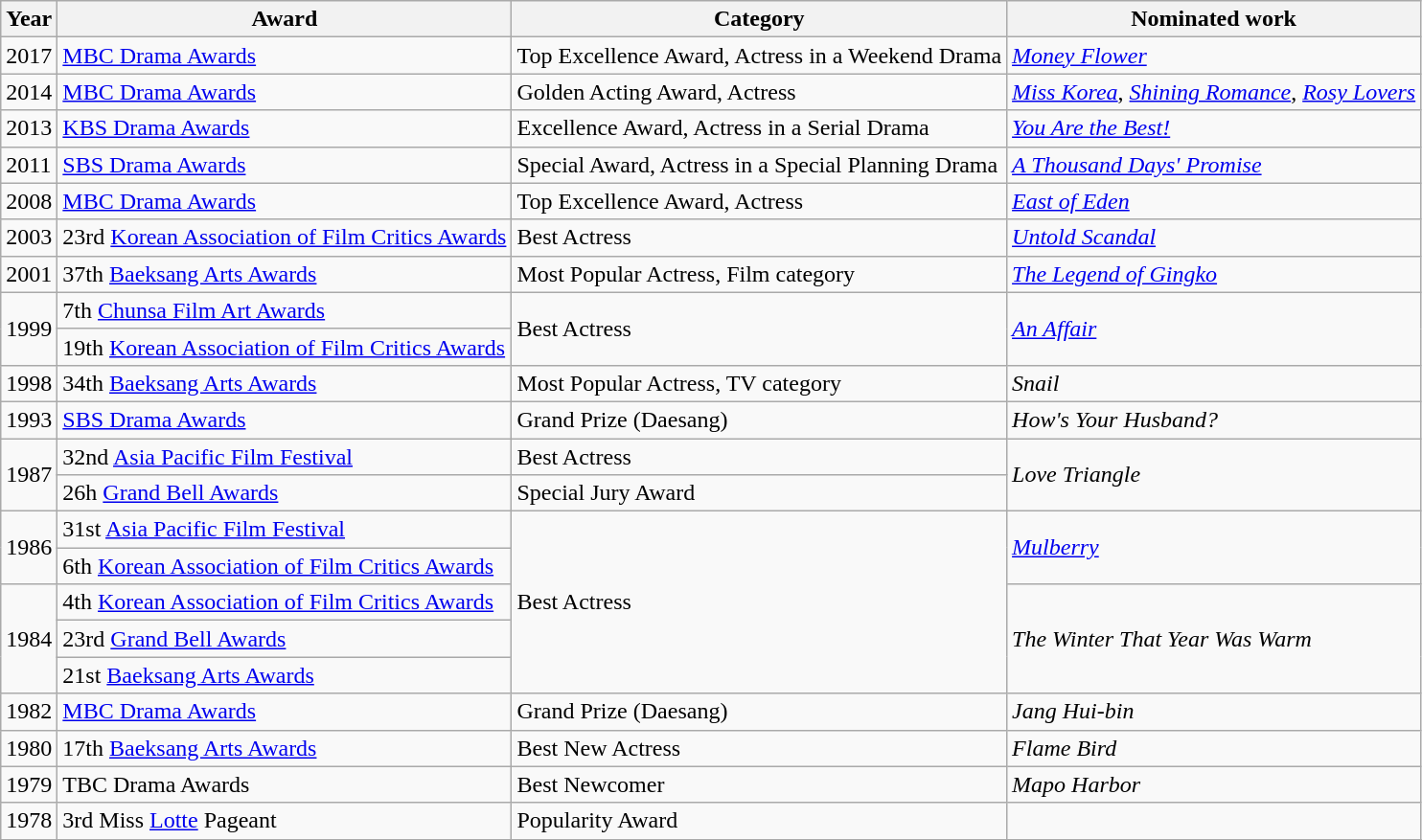<table class="wikitable sortable">
<tr>
<th>Year</th>
<th>Award</th>
<th>Category</th>
<th>Nominated work</th>
</tr>
<tr>
<td>2017</td>
<td><a href='#'>MBC Drama Awards</a></td>
<td>Top Excellence Award, Actress in a Weekend Drama</td>
<td><em><a href='#'>Money Flower</a></em></td>
</tr>
<tr>
<td>2014</td>
<td><a href='#'>MBC Drama Awards</a></td>
<td>Golden Acting Award, Actress</td>
<td><em><a href='#'>Miss Korea</a></em>, <em><a href='#'>Shining Romance</a></em>, <em><a href='#'>Rosy Lovers</a></em></td>
</tr>
<tr>
<td>2013</td>
<td><a href='#'>KBS Drama Awards</a></td>
<td>Excellence Award, Actress in a Serial Drama</td>
<td><em><a href='#'>You Are the Best!</a></em></td>
</tr>
<tr>
<td>2011</td>
<td><a href='#'>SBS Drama Awards</a></td>
<td>Special Award, Actress in a Special Planning Drama</td>
<td><em><a href='#'>A Thousand Days' Promise</a></em></td>
</tr>
<tr>
<td>2008</td>
<td><a href='#'>MBC Drama Awards</a></td>
<td>Top Excellence Award, Actress</td>
<td><em><a href='#'>East of Eden</a></em></td>
</tr>
<tr>
<td>2003</td>
<td>23rd <a href='#'>Korean Association of Film Critics Awards</a></td>
<td>Best Actress</td>
<td><em><a href='#'>Untold Scandal</a></em></td>
</tr>
<tr>
<td>2001</td>
<td>37th <a href='#'>Baeksang Arts Awards</a></td>
<td>Most Popular Actress, Film category</td>
<td><em><a href='#'>The Legend of Gingko</a></em></td>
</tr>
<tr>
<td rowspan=2>1999</td>
<td>7th <a href='#'>Chunsa Film Art Awards</a></td>
<td rowspan="2">Best Actress</td>
<td rowspan="2"><em><a href='#'>An Affair</a></em></td>
</tr>
<tr>
<td>19th <a href='#'>Korean Association of Film Critics Awards</a></td>
</tr>
<tr>
<td>1998</td>
<td>34th <a href='#'>Baeksang Arts Awards</a></td>
<td>Most Popular Actress, TV category</td>
<td><em>Snail</em></td>
</tr>
<tr>
<td>1993</td>
<td><a href='#'>SBS Drama Awards</a></td>
<td>Grand Prize (Daesang)</td>
<td><em>How's Your Husband?</em></td>
</tr>
<tr>
<td rowspan=2>1987</td>
<td>32nd <a href='#'>Asia Pacific Film Festival</a></td>
<td>Best Actress</td>
<td rowspan="2"><em>Love Triangle</em></td>
</tr>
<tr>
<td>26h <a href='#'>Grand Bell Awards</a></td>
<td>Special Jury Award</td>
</tr>
<tr>
<td rowspan=2>1986</td>
<td>31st <a href='#'>Asia Pacific Film Festival</a></td>
<td rowspan="5">Best Actress</td>
<td rowspan="2"><em><a href='#'>Mulberry</a></em></td>
</tr>
<tr>
<td>6th <a href='#'>Korean Association of Film Critics Awards</a></td>
</tr>
<tr>
<td rowspan=3>1984</td>
<td>4th <a href='#'>Korean Association of Film Critics Awards</a></td>
<td rowspan="3"><em>The Winter That Year Was Warm</em></td>
</tr>
<tr>
<td>23rd <a href='#'>Grand Bell Awards</a></td>
</tr>
<tr>
<td>21st <a href='#'>Baeksang Arts Awards</a></td>
</tr>
<tr>
<td>1982</td>
<td><a href='#'>MBC Drama Awards</a></td>
<td>Grand Prize (Daesang)</td>
<td><em>Jang Hui-bin</em></td>
</tr>
<tr>
<td>1980</td>
<td>17th <a href='#'>Baeksang Arts Awards</a></td>
<td>Best New Actress</td>
<td><em>Flame Bird</em></td>
</tr>
<tr>
<td>1979</td>
<td>TBC Drama Awards</td>
<td>Best Newcomer</td>
<td><em>Mapo Harbor</em></td>
</tr>
<tr>
<td>1978</td>
<td>3rd Miss <a href='#'>Lotte</a> Pageant</td>
<td>Popularity Award</td>
<td></td>
</tr>
<tr>
</tr>
</table>
